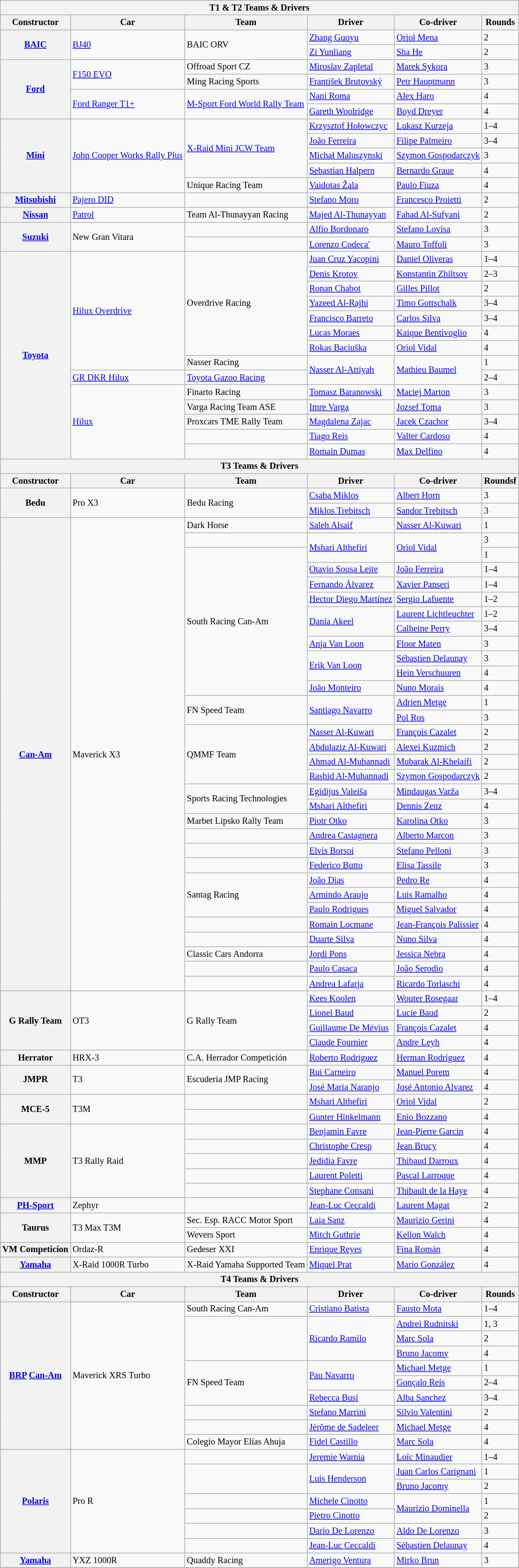<table class="wikitable" style="font-size: 85%">
<tr>
<th colspan=6><strong>T1 & T2 Teams & Drivers</strong></th>
</tr>
<tr>
<th>Constructor</th>
<th>Car</th>
<th>Team</th>
<th>Driver</th>
<th>Co-driver</th>
<th>Rounds</th>
</tr>
<tr>
<th rowspan=2><a href='#'>BAIC</a></th>
<td rowspan=2><a href='#'>BJ40</a></td>
<td rowspan=2>BAIC ORV</td>
<td> <a href='#'>Zhang Guoyu</a></td>
<td> <a href='#'>Oriol Mena</a></td>
<td>2</td>
</tr>
<tr>
<td> <a href='#'>Zi Yunliang</a></td>
<td> <a href='#'>Sha He</a></td>
<td>2</td>
</tr>
<tr>
<th rowspan="4"><a href='#'>Ford</a></th>
<td rowspan=2><a href='#'>F150 EVO</a></td>
<td>Offroad Sport CZ</td>
<td> <a href='#'>Miroslav Zapletal</a></td>
<td> <a href='#'>Marek Sykora</a></td>
<td>3</td>
</tr>
<tr>
<td>Ming Racing Sports</td>
<td> <a href='#'>František Brutovský</a></td>
<td> <a href='#'>Petr Hauptmann</a></td>
<td>3</td>
</tr>
<tr>
<td rowspan=2><a href='#'>Ford Ranger T1+</a></td>
<td rowspan=2><a href='#'>M-Sport Ford World Rally Team</a></td>
<td> <a href='#'>Nani Roma</a></td>
<td> <a href='#'>Alex Haro</a></td>
<td>4</td>
</tr>
<tr>
<td> <a href='#'>Gareth Woolridge</a></td>
<td> <a href='#'>Boyd Dreyer</a></td>
<td>4</td>
</tr>
<tr>
<th rowspan=5><a href='#'>Mini</a></th>
<td rowspan=5><a href='#'>John Cooper Works Rally Plus</a></td>
<td rowspan=4><a href='#'>X-Raid Mini JCW Team</a></td>
<td> <a href='#'>Krzysztof Hołowczyc</a></td>
<td> <a href='#'>Lukasz Kurzeja</a></td>
<td>1–4</td>
</tr>
<tr>
<td> <a href='#'>João Ferreira</a></td>
<td> <a href='#'>Filipe Palmeiro</a></td>
<td>3–4</td>
</tr>
<tr>
<td> <a href='#'>Michał Maluszynski</a></td>
<td> <a href='#'>Szymon Gospodarczyk</a></td>
<td>3</td>
</tr>
<tr>
<td> <a href='#'>Sebastian Halpern</a></td>
<td> <a href='#'>Bernardo Graue</a></td>
<td>4</td>
</tr>
<tr>
<td>Unique Racing Team</td>
<td> <a href='#'>Vaidotas Žala</a></td>
<td> <a href='#'>Paulo Fiuza</a></td>
<td>4</td>
</tr>
<tr>
<th><a href='#'>Mitsubishi</a></th>
<td><a href='#'>Pajero DID</a></td>
<td></td>
<td> <a href='#'>Stefano Moro</a></td>
<td> <a href='#'>Francesco Proietti</a></td>
<td>2</td>
</tr>
<tr>
<th><a href='#'>Nissan</a></th>
<td><a href='#'>Patrol</a></td>
<td>Team Al-Thunayyan Racing</td>
<td> <a href='#'>Majed Al-Thunayyan</a></td>
<td> <a href='#'>Fahad Al-Sufyani</a></td>
<td>2</td>
</tr>
<tr>
<th rowspan=2><a href='#'>Suzuki</a></th>
<td rowspan=2>New Gran Vitara</td>
<td></td>
<td> <a href='#'>Alfio Bordonaro</a></td>
<td> <a href='#'>Stefano Lovisa</a></td>
<td>3</td>
</tr>
<tr>
<td></td>
<td> <a href='#'>Lorenzo Codeca'</a></td>
<td> <a href='#'>Mauro Toffoli</a></td>
<td>3</td>
</tr>
<tr>
<th rowspan=14><a href='#'>Toyota</a></th>
<td rowspan=8><a href='#'>Hilux Overdrive</a></td>
<td rowspan=7>Overdrive Racing</td>
<td> <a href='#'>Juan Cruz Yacopini</a></td>
<td> <a href='#'>Daniel Oliveras</a></td>
<td>1–4</td>
</tr>
<tr>
<td> <a href='#'>Denis Krotov</a></td>
<td> <a href='#'>Konstantin Zhiltsov</a></td>
<td>2–3</td>
</tr>
<tr>
<td> <a href='#'>Ronan Chabot</a></td>
<td> <a href='#'>Gilles Pillot</a></td>
<td>2</td>
</tr>
<tr>
<td> <a href='#'>Yazeed Al-Rajhi</a></td>
<td> <a href='#'>Timo Gottschalk</a></td>
<td>3–4</td>
</tr>
<tr>
<td> <a href='#'>Francisco Barreto</a></td>
<td> <a href='#'>Carlos Silva</a></td>
<td>3–4</td>
</tr>
<tr>
<td> <a href='#'>Lucas Moraes</a></td>
<td> <a href='#'>Kaique Bentivoglio</a></td>
<td>4</td>
</tr>
<tr>
<td> <a href='#'>Rokas Baciuška</a></td>
<td> <a href='#'>Oriol Vidal</a></td>
<td>4</td>
</tr>
<tr>
<td>Nasser Racing</td>
<td rowspan=2> <a href='#'>Nasser Al-Attiyah</a></td>
<td rowspan=2> <a href='#'>Mathieu Baumel</a></td>
<td>1</td>
</tr>
<tr>
<td><a href='#'>GR DKR Hilux</a></td>
<td><a href='#'>Toyota Gazoo Racing</a></td>
<td>2–4</td>
</tr>
<tr>
<td rowspan=5><a href='#'>Hilux</a></td>
<td>Finarto Racing</td>
<td> <a href='#'>Tomasz Baranowski</a></td>
<td> <a href='#'>Maciej Marton</a></td>
<td>3</td>
</tr>
<tr>
<td>Varga Racing Team ASE</td>
<td> <a href='#'>Imre Varga</a></td>
<td> <a href='#'>Jozsef Toma</a></td>
<td>3</td>
</tr>
<tr>
<td>Proxcars TME Rally Team</td>
<td> <a href='#'>Magdalena Zajac</a></td>
<td> <a href='#'>Jacek Czachor</a></td>
<td>3–4</td>
</tr>
<tr>
<td></td>
<td> <a href='#'>Tiago Reis</a></td>
<td> <a href='#'>Valter Cardoso</a></td>
<td>4</td>
</tr>
<tr>
<td></td>
<td> <a href='#'>Romain Dumas</a></td>
<td> <a href='#'>Max Delfino</a></td>
<td>4</td>
</tr>
<tr>
<th colspan=6><strong>T3 Teams & Drivers</strong></th>
</tr>
<tr>
<th>Constructor</th>
<th>Car</th>
<th>Team</th>
<th>Driver</th>
<th>Co-driver</th>
<th>Roundsf</th>
</tr>
<tr>
<th rowspan=2>Bedu</th>
<td rowspan=2>Pro X3</td>
<td rowspan=2>Bedu Racing</td>
<td> <a href='#'>Csaba Miklos</a></td>
<td> <a href='#'>Albert Horn</a></td>
<td>3</td>
</tr>
<tr>
<td> <a href='#'>Miklos Trebitsch</a></td>
<td> <a href='#'>Sandor Trebitsch</a></td>
<td>3</td>
</tr>
<tr>
<th rowspan=32><a href='#'>Can-Am</a></th>
<td rowspan=32>Maverick X3</td>
<td>Dark Horse</td>
<td> <a href='#'>Saleh Alsaif</a></td>
<td> <a href='#'>Nasser Al-Kuwari</a></td>
<td>1</td>
</tr>
<tr>
<td></td>
<td rowspan=2> <a href='#'>Mshari Althefiri</a></td>
<td rowspan=2> <a href='#'>Oriol Vidal</a></td>
<td>3</td>
</tr>
<tr>
<td rowspan=10>South Racing Can-Am</td>
<td>1</td>
</tr>
<tr>
<td> <a href='#'>Otavio Sousa Leite</a></td>
<td> <a href='#'>João Ferreira</a></td>
<td>1–4</td>
</tr>
<tr>
<td> <a href='#'>Fernando Álvarez</a></td>
<td> <a href='#'>Xavier Panseri</a></td>
<td>1–4</td>
</tr>
<tr>
<td> <a href='#'>Hector Diego Martínez</a></td>
<td> <a href='#'>Sergio Lafuente</a></td>
<td>1–2</td>
</tr>
<tr>
<td rowspan=2> <a href='#'>Dania Akeel</a></td>
<td> <a href='#'>Laurent Lichtleuchter</a></td>
<td>1–2</td>
</tr>
<tr>
<td> <a href='#'>Calheine Perry</a></td>
<td>3–4</td>
</tr>
<tr>
<td> <a href='#'>Anja Van Loon</a></td>
<td> <a href='#'>Floor Maten</a></td>
<td>3</td>
</tr>
<tr>
<td rowspan=2> <a href='#'>Erik Van Loon</a></td>
<td> <a href='#'>Sébastien Delaunay</a></td>
<td>3</td>
</tr>
<tr>
<td> <a href='#'>Hein Verschuuren</a></td>
<td>4</td>
</tr>
<tr>
<td> <a href='#'>João Monteiro</a></td>
<td> <a href='#'>Nuno Morais</a></td>
<td>4</td>
</tr>
<tr>
<td rowspan=2>FN Speed Team</td>
<td rowspan=2> <a href='#'>Santiago Navarro</a></td>
<td> <a href='#'>Adrien Metge</a></td>
<td>1</td>
</tr>
<tr>
<td> <a href='#'>Pol Ros</a></td>
<td>3</td>
</tr>
<tr>
<td rowspan=4>QMMF Team</td>
<td> <a href='#'>Nasser Al-Kuwari</a></td>
<td> <a href='#'>François Cazalet</a></td>
<td>2</td>
</tr>
<tr>
<td> <a href='#'>Abdulaziz Al-Kuwari</a></td>
<td> <a href='#'>Alexei Kuzmich</a></td>
<td>2</td>
</tr>
<tr>
<td> <a href='#'>Ahmad Al-Muhannadi</a></td>
<td> <a href='#'>Mubarak Al-Khelaifi</a></td>
<td>2</td>
</tr>
<tr>
<td> <a href='#'>Rashid Al-Muhannadi</a></td>
<td> <a href='#'>Szymon Gospodarczyk</a></td>
<td>2</td>
</tr>
<tr>
<td rowspan=2>Sports Racing Technologies</td>
<td> <a href='#'>Egidijus Valeiša</a></td>
<td> <a href='#'>Mindaugas Varža</a></td>
<td>3–4</td>
</tr>
<tr>
<td> <a href='#'>Mshari Althefiri</a></td>
<td> <a href='#'>Dennis Zenz</a></td>
<td>4</td>
</tr>
<tr>
<td>Marbet Lipsko Rally Team</td>
<td> <a href='#'>Piotr Otko</a></td>
<td> <a href='#'>Karolina Otko</a></td>
<td>3</td>
</tr>
<tr>
<td></td>
<td> <a href='#'>Andrea Castagnera</a></td>
<td> <a href='#'>Alberto Marcon</a></td>
<td>3</td>
</tr>
<tr>
<td></td>
<td> <a href='#'>Elvis Borsoi</a></td>
<td> <a href='#'>Stefano Pelloni</a></td>
<td>3</td>
</tr>
<tr>
<td></td>
<td> <a href='#'>Federico Butto</a></td>
<td> <a href='#'>Elisa Tassile</a></td>
<td>3</td>
</tr>
<tr>
<td rowspan=3>Santag Racing</td>
<td> <a href='#'>João Dias</a></td>
<td> <a href='#'>Pedro Re</a></td>
<td>4</td>
</tr>
<tr>
<td> <a href='#'>Armindo Araujo</a></td>
<td> <a href='#'>Luis Ramalho</a></td>
<td>4</td>
</tr>
<tr>
<td> <a href='#'>Paulo Rodrigues</a></td>
<td> <a href='#'>Miguel Salvador</a></td>
<td>4</td>
</tr>
<tr>
<td></td>
<td> <a href='#'>Romain Locmane</a></td>
<td> <a href='#'>Jean-François Palissier</a></td>
<td>4</td>
</tr>
<tr>
<td></td>
<td> <a href='#'>Duarte Silva</a></td>
<td> <a href='#'>Nuno Silva</a></td>
<td>4</td>
</tr>
<tr>
<td>Classic Cars Andorra</td>
<td> <a href='#'>Jordi Pons</a></td>
<td> <a href='#'>Jessica Nebra</a></td>
<td>4</td>
</tr>
<tr>
<td></td>
<td> <a href='#'>Paulo Casaca</a></td>
<td> <a href='#'>João Serodio</a></td>
<td>4</td>
</tr>
<tr>
<td></td>
<td> <a href='#'>Andrea Lafarja</a></td>
<td> <a href='#'>Ricardo Torlaschi</a></td>
<td>4</td>
</tr>
<tr>
<th rowspan=4>G Rally Team</th>
<td rowspan=4>OT3</td>
<td rowspan=4>G Rally Team</td>
<td> <a href='#'>Kees Koolen</a></td>
<td> <a href='#'>Wouter Rosegaar</a></td>
<td>1–4</td>
</tr>
<tr>
<td> <a href='#'>Lionel Baud</a></td>
<td> <a href='#'>Lucie Baud</a></td>
<td>2</td>
</tr>
<tr>
<td> <a href='#'>Guillaume De Mévius</a></td>
<td> <a href='#'>François Cazalet</a></td>
<td>4</td>
</tr>
<tr>
<td> <a href='#'>Claude Fournier</a></td>
<td> <a href='#'>Andre Leyh</a></td>
<td>4</td>
</tr>
<tr>
<th>Herrator</th>
<td>HRX-3</td>
<td>C.A. Herrador Competición</td>
<td> <a href='#'>Roberto Rodríguez</a></td>
<td> <a href='#'>Herman Rodríguez</a></td>
<td>4</td>
</tr>
<tr>
<th rowspan=2>JMPR</th>
<td rowspan=2>T3</td>
<td rowspan=2>Escuderia JMP Racing</td>
<td> <a href='#'>Rui Carneiro</a></td>
<td> <a href='#'>Manuel Porem</a></td>
<td>4</td>
</tr>
<tr>
<td> <a href='#'>José Maria Naranjo</a></td>
<td> <a href='#'>José Antonio Alvarez</a></td>
<td>4</td>
</tr>
<tr>
<th rowspan=2>MCE-5</th>
<td rowspan=2>T3M</td>
<td></td>
<td> <a href='#'>Mshari Althefiri</a></td>
<td> <a href='#'>Oriol Vidal</a></td>
<td>2</td>
</tr>
<tr>
<td></td>
<td> <a href='#'>Gunter Hinkelmann</a></td>
<td> <a href='#'>Enio Bozzano</a></td>
<td>4</td>
</tr>
<tr>
<th rowspan=5>MMP</th>
<td rowspan=5>T3 Rally Raid</td>
<td></td>
<td> <a href='#'>Benjamin Favre</a></td>
<td> <a href='#'>Jean-Pierre Garcin</a></td>
<td>4</td>
</tr>
<tr>
<td></td>
<td> <a href='#'>Christophe Cresp</a></td>
<td> <a href='#'>Jean Brucy</a></td>
<td>4</td>
</tr>
<tr>
<td></td>
<td> <a href='#'>Jedidia Favre</a></td>
<td> <a href='#'>Thibaud Darroux</a></td>
<td>4</td>
</tr>
<tr>
<td></td>
<td> <a href='#'>Laurent Poletti</a></td>
<td> <a href='#'>Pascal Larroque</a></td>
<td>4</td>
</tr>
<tr>
<td></td>
<td> <a href='#'>Stephane Consani</a></td>
<td> <a href='#'>Thibault de la Haye</a></td>
<td>4</td>
</tr>
<tr>
<th><a href='#'>PH-Sport</a></th>
<td>Zephyr</td>
<td></td>
<td> <a href='#'>Jean-Luc Ceccaldi</a></td>
<td> <a href='#'>Laurent Magat</a></td>
<td>2</td>
</tr>
<tr>
<th rowspan=2>Taurus</th>
<td rowspan=2>T3 Max T3M</td>
<td>Sec. Esp. RACC Motor Sport</td>
<td> <a href='#'>Laia Sanz</a></td>
<td> <a href='#'>Maurizio Gerini</a></td>
<td>4</td>
</tr>
<tr>
<td>Wevers Sport</td>
<td> <a href='#'>Mitch Guthrie</a></td>
<td> <a href='#'>Kellon Walch</a></td>
<td>4</td>
</tr>
<tr>
<th>VM Competicion</th>
<td>Ordaz-R</td>
<td>Gedeser XXI</td>
<td> <a href='#'>Enrique Reyes</a></td>
<td> <a href='#'>Fina Román</a></td>
<td>4</td>
</tr>
<tr>
<th><a href='#'>Yamaha</a></th>
<td>X-Raid 1000R Turbo</td>
<td>X-Raid Yamaha Supported Team</td>
<td> <a href='#'>Miquel Prat</a></td>
<td> <a href='#'>Mario González</a></td>
<td>4</td>
</tr>
<tr>
<th colspan=6><strong>T4 Teams & Drivers</strong></th>
</tr>
<tr>
<th>Constructor</th>
<th>Car</th>
<th>Team</th>
<th>Driver</th>
<th>Co-driver</th>
<th>Rounds</th>
</tr>
<tr>
<th rowspan=10><a href='#'>BRP</a> <a href='#'>Can-Am</a></th>
<td rowspan=10>Maverick XRS Turbo</td>
<td>South Racing Can-Am</td>
<td> <a href='#'>Cristiano Batista</a></td>
<td> <a href='#'>Fausto Mota</a></td>
<td>1–4</td>
</tr>
<tr>
<td rowspan=3></td>
<td rowspan=3> <a href='#'>Ricardo Ramilo</a></td>
<td> <a href='#'>Andrei Rudnitski</a></td>
<td>1, 3</td>
</tr>
<tr>
<td> <a href='#'>Marc Sola</a></td>
<td>2</td>
</tr>
<tr>
<td> <a href='#'>Bruno Jacomy</a></td>
<td>4</td>
</tr>
<tr>
<td rowspan=3>FN Speed Team</td>
<td rowspan=2> <a href='#'>Pau Navarro</a></td>
<td> <a href='#'>Michael Metge</a></td>
<td>1</td>
</tr>
<tr>
<td> <a href='#'>Gonçalo Reis</a></td>
<td>2–4</td>
</tr>
<tr>
<td> <a href='#'>Rebecca Busi</a></td>
<td> <a href='#'>Alba Sanchez</a></td>
<td>3–4</td>
</tr>
<tr>
<td></td>
<td> <a href='#'>Stefano Marrini</a></td>
<td> <a href='#'>Silvio Valentini</a></td>
<td>2</td>
</tr>
<tr>
<td></td>
<td> <a href='#'>Jérôme de Sadeleer</a></td>
<td> <a href='#'>Michael Metge</a></td>
<td>4</td>
</tr>
<tr>
<td>Colegio Mayor Elías Ahuja</td>
<td> <a href='#'>Fidel Castillo</a></td>
<td> <a href='#'>Marc Sola</a></td>
<td>4</td>
</tr>
<tr>
<th rowspan=7><a href='#'>Polaris</a></th>
<td rowspan=7>Pro R</td>
<td></td>
<td> <a href='#'>Jeremie Warnia</a></td>
<td> <a href='#'>Loïc Minaudier</a></td>
<td>1–4</td>
</tr>
<tr>
<td rowspan=2></td>
<td rowspan=2> <a href='#'>Luis Henderson</a></td>
<td> <a href='#'>Juan Carlos Carignani</a></td>
<td>1</td>
</tr>
<tr>
<td> <a href='#'>Bruno Jacomy</a></td>
<td>2</td>
</tr>
<tr>
<td></td>
<td> <a href='#'>Michele Cinotto</a></td>
<td rowspan=2> <a href='#'>Maurizio Dominella</a></td>
<td>1</td>
</tr>
<tr>
<td></td>
<td> <a href='#'>Pietro Cinotto</a></td>
<td>2</td>
</tr>
<tr>
<td></td>
<td> <a href='#'>Dario De Lorenzo</a></td>
<td> <a href='#'>Aldo De Lorenzo</a></td>
<td>3</td>
</tr>
<tr>
<td></td>
<td> <a href='#'>Jean-Luc Ceccaldi</a></td>
<td> <a href='#'>Sébastien Delaunay</a></td>
<td>4</td>
</tr>
<tr>
<th><a href='#'>Yamaha</a></th>
<td>YXZ 1000R</td>
<td>Quaddy Racing</td>
<td> <a href='#'>Amerigo Ventura</a></td>
<td> <a href='#'>Mirko Brun</a></td>
<td>3</td>
</tr>
<tr>
</tr>
</table>
